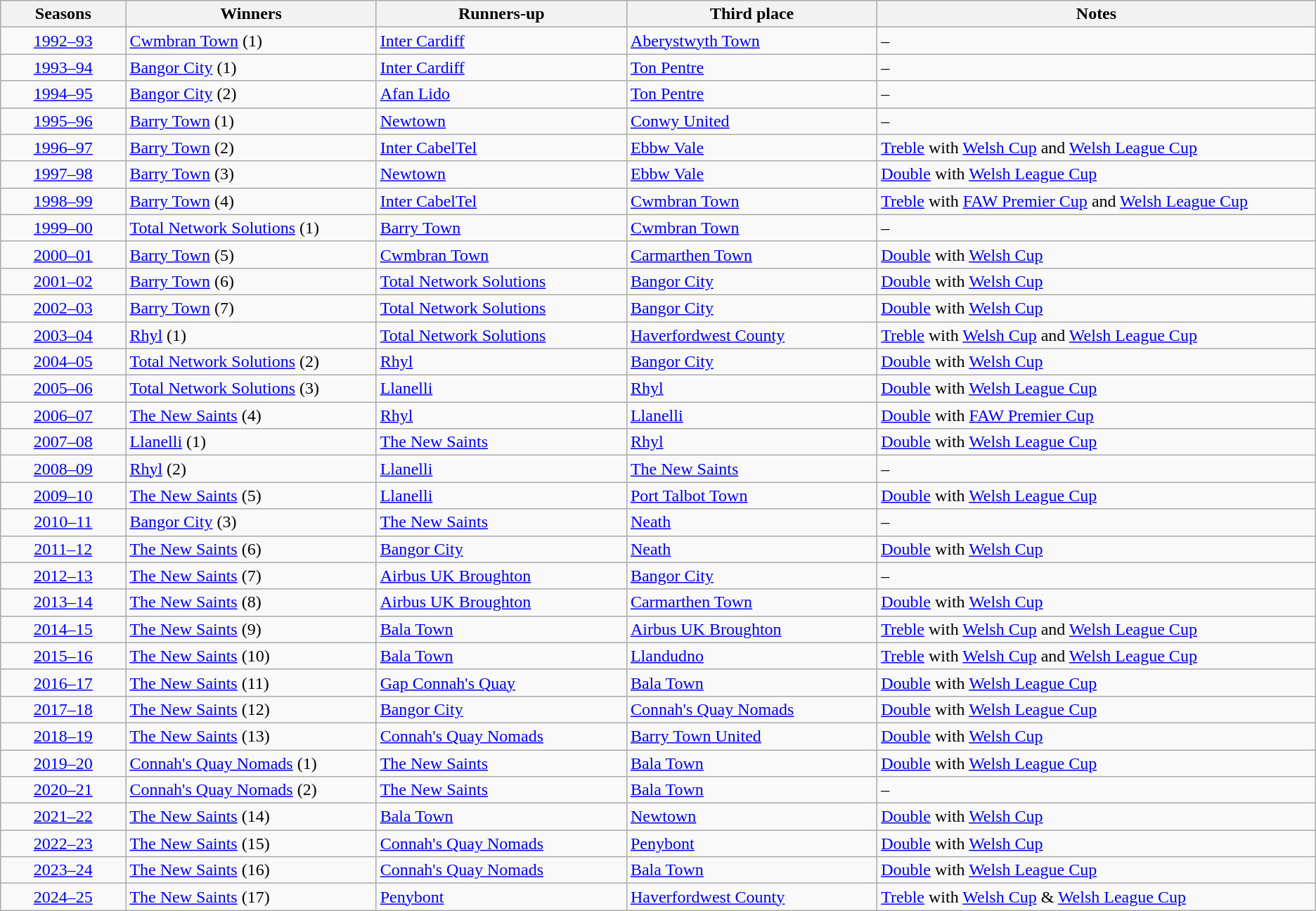<table class="wikitable">
<tr>
<th style="width:8%;">Seasons</th>
<th style="width:16%;">Winners</th>
<th style="width:16%;">Runners-up</th>
<th style="width:16%;">Third place</th>
<th style="width:28%;">Notes</th>
</tr>
<tr>
<td align=center><a href='#'>1992–93</a></td>
<td><a href='#'>Cwmbran Town</a> (1)</td>
<td><a href='#'>Inter Cardiff</a></td>
<td><a href='#'>Aberystwyth Town</a></td>
<td>–</td>
</tr>
<tr>
<td align=center><a href='#'>1993–94</a></td>
<td><a href='#'>Bangor City</a> (1)</td>
<td><a href='#'>Inter Cardiff</a></td>
<td><a href='#'>Ton Pentre</a></td>
<td>–</td>
</tr>
<tr>
<td align=center><a href='#'>1994–95</a></td>
<td><a href='#'>Bangor City</a> (2)</td>
<td><a href='#'>Afan Lido</a></td>
<td><a href='#'>Ton Pentre</a></td>
<td>–</td>
</tr>
<tr>
<td align=center><a href='#'>1995–96</a></td>
<td><a href='#'>Barry Town</a> (1)</td>
<td><a href='#'>Newtown</a></td>
<td><a href='#'>Conwy United</a></td>
<td>–</td>
</tr>
<tr>
<td align=center><a href='#'>1996–97</a></td>
<td><a href='#'>Barry Town</a> (2)</td>
<td><a href='#'>Inter CabelTel</a></td>
<td><a href='#'>Ebbw Vale</a></td>
<td><a href='#'>Treble</a> with <a href='#'>Welsh Cup</a> and <a href='#'>Welsh League Cup</a></td>
</tr>
<tr>
<td align=center><a href='#'>1997–98</a></td>
<td><a href='#'>Barry Town</a> (3)</td>
<td><a href='#'>Newtown</a></td>
<td><a href='#'>Ebbw Vale</a></td>
<td><a href='#'>Double</a> with <a href='#'>Welsh League Cup</a></td>
</tr>
<tr>
<td align=center><a href='#'>1998–99</a></td>
<td><a href='#'>Barry Town</a> (4)</td>
<td><a href='#'>Inter CabelTel</a></td>
<td><a href='#'>Cwmbran Town</a></td>
<td><a href='#'>Treble</a> with <a href='#'>FAW Premier Cup</a> and <a href='#'>Welsh League Cup</a></td>
</tr>
<tr>
<td align=center><a href='#'>1999–00</a></td>
<td><a href='#'>Total Network Solutions</a> (1)</td>
<td><a href='#'>Barry Town</a></td>
<td><a href='#'>Cwmbran Town</a></td>
<td>–</td>
</tr>
<tr>
<td align=center><a href='#'>2000–01</a></td>
<td><a href='#'>Barry Town</a> (5)</td>
<td><a href='#'>Cwmbran Town</a></td>
<td><a href='#'>Carmarthen Town</a></td>
<td><a href='#'>Double</a> with <a href='#'>Welsh Cup</a></td>
</tr>
<tr>
<td align=center><a href='#'>2001–02</a></td>
<td><a href='#'>Barry Town</a> (6)</td>
<td><a href='#'>Total Network Solutions</a></td>
<td><a href='#'>Bangor City</a></td>
<td><a href='#'>Double</a> with <a href='#'>Welsh Cup</a></td>
</tr>
<tr>
<td align=center><a href='#'>2002–03</a></td>
<td><a href='#'>Barry Town</a> (7)</td>
<td><a href='#'>Total Network Solutions</a></td>
<td><a href='#'>Bangor City</a></td>
<td><a href='#'>Double</a> with <a href='#'>Welsh Cup</a></td>
</tr>
<tr>
<td align=center><a href='#'>2003–04</a></td>
<td><a href='#'>Rhyl</a> (1)</td>
<td><a href='#'>Total Network Solutions</a></td>
<td><a href='#'>Haverfordwest County</a></td>
<td><a href='#'>Treble</a> with <a href='#'>Welsh Cup</a> and <a href='#'>Welsh League Cup</a></td>
</tr>
<tr>
<td align=center><a href='#'>2004–05</a></td>
<td><a href='#'>Total Network Solutions</a> (2)</td>
<td><a href='#'>Rhyl</a></td>
<td><a href='#'>Bangor City</a></td>
<td><a href='#'>Double</a> with <a href='#'>Welsh Cup</a></td>
</tr>
<tr>
<td align=center><a href='#'>2005–06</a></td>
<td><a href='#'>Total Network Solutions</a> (3)</td>
<td><a href='#'>Llanelli</a></td>
<td><a href='#'>Rhyl</a></td>
<td><a href='#'>Double</a> with <a href='#'>Welsh League Cup</a></td>
</tr>
<tr>
<td align=center><a href='#'>2006–07</a></td>
<td><a href='#'>The New Saints</a> (4)</td>
<td><a href='#'>Rhyl</a></td>
<td><a href='#'>Llanelli</a></td>
<td><a href='#'>Double</a> with <a href='#'>FAW Premier Cup</a></td>
</tr>
<tr>
<td align=center><a href='#'>2007–08</a></td>
<td><a href='#'>Llanelli</a> (1)</td>
<td><a href='#'>The New Saints</a></td>
<td><a href='#'>Rhyl</a></td>
<td><a href='#'>Double</a> with <a href='#'>Welsh League Cup</a></td>
</tr>
<tr>
<td align=center><a href='#'>2008–09</a></td>
<td><a href='#'>Rhyl</a> (2)</td>
<td><a href='#'>Llanelli</a></td>
<td><a href='#'>The New Saints</a></td>
<td>–</td>
</tr>
<tr>
<td align=center><a href='#'>2009–10</a></td>
<td><a href='#'>The New Saints</a> (5)</td>
<td><a href='#'>Llanelli</a></td>
<td><a href='#'>Port Talbot Town</a></td>
<td><a href='#'>Double</a> with <a href='#'>Welsh League Cup</a></td>
</tr>
<tr>
<td align=center><a href='#'>2010–11</a></td>
<td><a href='#'>Bangor City</a> (3)</td>
<td><a href='#'>The New Saints</a></td>
<td><a href='#'>Neath</a></td>
<td>–</td>
</tr>
<tr>
<td align=center><a href='#'>2011–12</a></td>
<td><a href='#'>The New Saints</a> (6)</td>
<td><a href='#'>Bangor City</a></td>
<td><a href='#'>Neath</a></td>
<td><a href='#'>Double</a> with <a href='#'>Welsh Cup</a></td>
</tr>
<tr>
<td align=center><a href='#'>2012–13</a></td>
<td><a href='#'>The New Saints</a> (7)</td>
<td><a href='#'>Airbus UK Broughton</a></td>
<td><a href='#'>Bangor City</a></td>
<td>–</td>
</tr>
<tr>
<td align=center><a href='#'>2013–14</a></td>
<td><a href='#'>The New Saints</a> (8)</td>
<td><a href='#'>Airbus UK Broughton</a></td>
<td><a href='#'>Carmarthen Town</a></td>
<td><a href='#'>Double</a> with <a href='#'>Welsh Cup</a></td>
</tr>
<tr>
<td align=center><a href='#'>2014–15</a></td>
<td><a href='#'>The New Saints</a> (9)</td>
<td><a href='#'>Bala Town</a></td>
<td><a href='#'>Airbus UK Broughton</a></td>
<td><a href='#'>Treble</a> with <a href='#'>Welsh Cup</a> and <a href='#'>Welsh League Cup</a></td>
</tr>
<tr>
<td align=center><a href='#'>2015–16</a></td>
<td><a href='#'>The New Saints</a> (10)</td>
<td><a href='#'>Bala Town</a></td>
<td><a href='#'>Llandudno</a></td>
<td><a href='#'>Treble</a> with <a href='#'>Welsh Cup</a> and <a href='#'>Welsh League Cup</a></td>
</tr>
<tr>
<td align=center><a href='#'>2016–17</a></td>
<td><a href='#'>The New Saints</a> (11)</td>
<td><a href='#'>Gap Connah's Quay</a></td>
<td><a href='#'>Bala Town</a></td>
<td><a href='#'>Double</a> with <a href='#'>Welsh League Cup</a></td>
</tr>
<tr>
<td align=center><a href='#'>2017–18</a></td>
<td><a href='#'>The New Saints</a> (12)</td>
<td><a href='#'>Bangor City</a></td>
<td><a href='#'>Connah's Quay Nomads</a></td>
<td><a href='#'>Double</a> with <a href='#'>Welsh League Cup</a></td>
</tr>
<tr>
<td align=center><a href='#'>2018–19</a></td>
<td><a href='#'>The New Saints</a> (13)</td>
<td><a href='#'>Connah's Quay Nomads</a></td>
<td><a href='#'>Barry Town United</a></td>
<td><a href='#'>Double</a> with <a href='#'>Welsh Cup</a></td>
</tr>
<tr>
<td align=center><a href='#'>2019–20</a></td>
<td><a href='#'>Connah's Quay Nomads</a> (1)</td>
<td><a href='#'>The New Saints</a></td>
<td><a href='#'>Bala Town</a></td>
<td><a href='#'>Double</a> with <a href='#'>Welsh League Cup</a></td>
</tr>
<tr>
<td align=center><a href='#'>2020–21</a></td>
<td><a href='#'>Connah's Quay Nomads</a> (2)</td>
<td><a href='#'>The New Saints</a></td>
<td><a href='#'>Bala Town</a></td>
<td>–</td>
</tr>
<tr>
<td align=center><a href='#'>2021–22</a></td>
<td><a href='#'>The New Saints</a> (14)</td>
<td><a href='#'>Bala Town</a></td>
<td><a href='#'>Newtown</a></td>
<td><a href='#'>Double</a> with <a href='#'>Welsh Cup</a></td>
</tr>
<tr>
<td align=center><a href='#'>2022–23</a></td>
<td><a href='#'>The New Saints</a> (15)</td>
<td><a href='#'>Connah's Quay Nomads</a></td>
<td><a href='#'>Penybont</a></td>
<td><a href='#'>Double</a> with <a href='#'>Welsh Cup</a></td>
</tr>
<tr>
<td align=center><a href='#'>2023–24</a></td>
<td><a href='#'>The New Saints</a> (16)</td>
<td><a href='#'>Connah's Quay Nomads</a></td>
<td><a href='#'>Bala Town</a></td>
<td><a href='#'>Double</a> with <a href='#'>Welsh League Cup</a></td>
</tr>
<tr>
<td align=center><a href='#'>2024–25</a></td>
<td><a href='#'>The New Saints</a> (17)</td>
<td><a href='#'>Penybont</a></td>
<td><a href='#'>Haverfordwest County</a></td>
<td><a href='#'>Treble</a> with <a href='#'>Welsh Cup</a> & <a href='#'>Welsh League Cup</a></td>
</tr>
</table>
